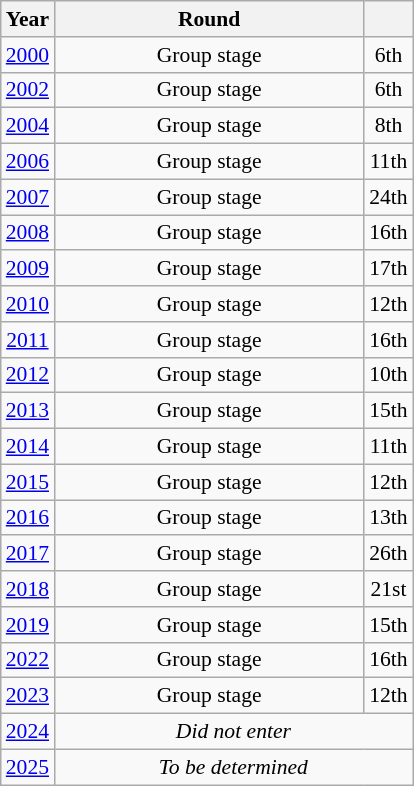<table class="wikitable" style="text-align: center; font-size:90%">
<tr>
<th>Year</th>
<th style="width:200px">Round</th>
<th></th>
</tr>
<tr>
<td><a href='#'>2000</a></td>
<td>Group stage</td>
<td>6th</td>
</tr>
<tr>
<td><a href='#'>2002</a></td>
<td>Group stage</td>
<td>6th</td>
</tr>
<tr>
<td><a href='#'>2004</a></td>
<td>Group stage</td>
<td>8th</td>
</tr>
<tr>
<td><a href='#'>2006</a></td>
<td>Group stage</td>
<td>11th</td>
</tr>
<tr>
<td><a href='#'>2007</a></td>
<td>Group stage</td>
<td>24th</td>
</tr>
<tr>
<td><a href='#'>2008</a></td>
<td>Group stage</td>
<td>16th</td>
</tr>
<tr>
<td><a href='#'>2009</a></td>
<td>Group stage</td>
<td>17th</td>
</tr>
<tr>
<td><a href='#'>2010</a></td>
<td>Group stage</td>
<td>12th</td>
</tr>
<tr>
<td><a href='#'>2011</a></td>
<td>Group stage</td>
<td>16th</td>
</tr>
<tr>
<td><a href='#'>2012</a></td>
<td>Group stage</td>
<td>10th</td>
</tr>
<tr>
<td><a href='#'>2013</a></td>
<td>Group stage</td>
<td>15th</td>
</tr>
<tr>
<td><a href='#'>2014</a></td>
<td>Group stage</td>
<td>11th</td>
</tr>
<tr>
<td><a href='#'>2015</a></td>
<td>Group stage</td>
<td>12th</td>
</tr>
<tr>
<td><a href='#'>2016</a></td>
<td>Group stage</td>
<td>13th</td>
</tr>
<tr>
<td><a href='#'>2017</a></td>
<td>Group stage</td>
<td>26th</td>
</tr>
<tr>
<td><a href='#'>2018</a></td>
<td>Group stage</td>
<td>21st</td>
</tr>
<tr>
<td><a href='#'>2019</a></td>
<td>Group stage</td>
<td>15th</td>
</tr>
<tr>
<td><a href='#'>2022</a></td>
<td>Group stage</td>
<td>16th</td>
</tr>
<tr>
<td><a href='#'>2023</a></td>
<td>Group stage</td>
<td>12th</td>
</tr>
<tr>
<td><a href='#'>2024</a></td>
<td colspan="2"><em>Did not enter</em></td>
</tr>
<tr>
<td><a href='#'>2025</a></td>
<td colspan="2"><em>To be determined</em></td>
</tr>
</table>
